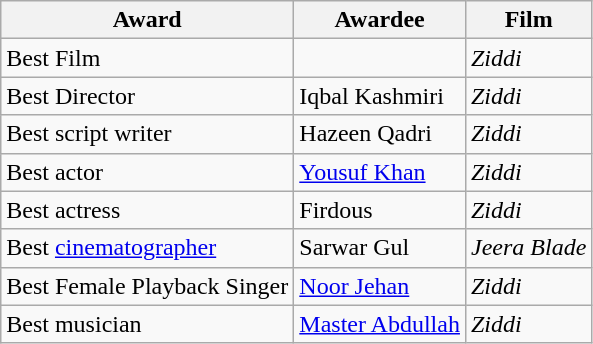<table class="wikitable">
<tr>
<th>Award</th>
<th>Awardee</th>
<th>Film</th>
</tr>
<tr>
<td>Best Film</td>
<td></td>
<td><em>Ziddi</em></td>
</tr>
<tr>
<td>Best Director</td>
<td>Iqbal Kashmiri</td>
<td><em>Ziddi</em></td>
</tr>
<tr>
<td>Best script writer</td>
<td>Hazeen Qadri</td>
<td><em>Ziddi</em></td>
</tr>
<tr>
<td>Best actor</td>
<td><a href='#'>Yousuf Khan</a></td>
<td><em>Ziddi</em></td>
</tr>
<tr>
<td>Best actress</td>
<td>Firdous</td>
<td><em>Ziddi</em></td>
</tr>
<tr>
<td>Best <a href='#'>cinematographer</a></td>
<td>Sarwar Gul</td>
<td><em>Jeera Blade</em></td>
</tr>
<tr>
<td>Best Female Playback Singer</td>
<td><a href='#'>Noor Jehan</a></td>
<td><em>Ziddi</em></td>
</tr>
<tr>
<td>Best musician</td>
<td><a href='#'>Master Abdullah</a></td>
<td><em>Ziddi</em></td>
</tr>
</table>
